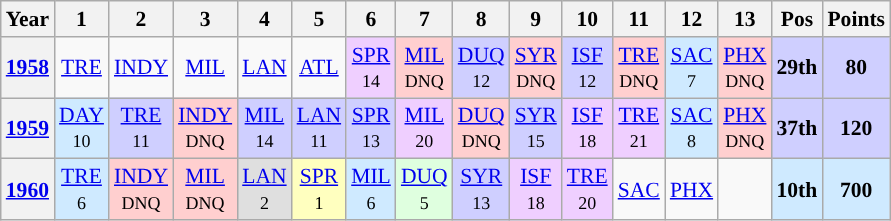<table class="wikitable" style="text-align:center; font-size:90%">
<tr>
<th>Year</th>
<th>1</th>
<th>2</th>
<th>3</th>
<th>4</th>
<th>5</th>
<th>6</th>
<th>7</th>
<th>8</th>
<th>9</th>
<th>10</th>
<th>11</th>
<th>12</th>
<th>13</th>
<th>Pos</th>
<th>Points</th>
</tr>
<tr>
<th rowspan=1><a href='#'>1958</a></th>
<td><a href='#'>TRE</a></td>
<td><a href='#'>INDY</a><br><small> </small></td>
<td><a href='#'>MIL</a><br><small> </small></td>
<td><a href='#'>LAN</a></td>
<td><a href='#'>ATL</a></td>
<td style="background:#EFCFFF;"><a href='#'>SPR</a><br><small>14</small></td>
<td style="background:#FFCFCF;"><a href='#'>MIL</a><br><small>DNQ</small></td>
<td style="background:#CFCFFF;"><a href='#'>DUQ</a><br><small>12</small></td>
<td style="background:#FFCFCF;"><a href='#'>SYR</a><br><small>DNQ</small></td>
<td style="background:#CFCFFF;"><a href='#'>ISF</a><br><small>12</small></td>
<td style="background:#FFCFCF;"><a href='#'>TRE</a><br><small>DNQ</small></td>
<td style="background:#CFEAFF;"><a href='#'>SAC</a><br><small>7</small></td>
<td style="background:#FFCFCF;"><a href='#'>PHX</a><br><small>DNQ</small></td>
<th style="background:#CFCFFF;">29th</th>
<th style="background:#CFCFFF;">80</th>
</tr>
<tr>
<th rowspan=1><a href='#'>1959</a></th>
<td style="background:#cfeaff;"><a href='#'>DAY</a><br><small>10</small></td>
<td style="background:#cfcfff;"><a href='#'>TRE</a><br><small>11</small></td>
<td style="background:#ffcfcf;"><a href='#'>INDY</a><br><small>DNQ</small></td>
<td style="background:#cfcfff;"><a href='#'>MIL</a><br><small>14</small></td>
<td style="background:#cfcfff;"><a href='#'>LAN</a><br><small>11</small></td>
<td style="background:#cfcfff;"><a href='#'>SPR</a><br><small>13</small></td>
<td style="background:#efcfff;"><a href='#'>MIL</a><br><small>20</small></td>
<td style="background:#ffcfcf;"><a href='#'>DUQ</a><br><small>DNQ</small></td>
<td style="background:#cfcfff;"><a href='#'>SYR</a><br><small>15</small></td>
<td style="background:#efcfff;"><a href='#'>ISF</a><br><small>18</small></td>
<td style="background:#efcfff;"><a href='#'>TRE</a><br><small>21</small></td>
<td style="background:#cfeaff;"><a href='#'>SAC</a><br><small>8</small></td>
<td style="background:#ffcfcf;"><a href='#'>PHX</a><br><small>DNQ</small></td>
<th style="background:#CFCFFF;">37th</th>
<th style="background:#CFCFFF;">120</th>
</tr>
<tr>
<th><a href='#'>1960</a></th>
<td style="background:#CFEAFF;"><a href='#'>TRE</a><br><small>6</small></td>
<td style="background:#FFCFCF;"><a href='#'>INDY</a><br><small>DNQ</small></td>
<td style="background:#FFCFCF;"><a href='#'>MIL</a><br><small>DNQ</small></td>
<td style="background:#DFDFDF;"><a href='#'>LAN</a><br><small>2</small></td>
<td style="background:#FFFFBF;"><a href='#'>SPR</a><br><small>1</small></td>
<td style="background:#CFEAFF;"><a href='#'>MIL</a><br><small>6</small></td>
<td style="background:#DFFFDF;"><a href='#'>DUQ</a><br><small>5</small></td>
<td style="background:#CFCFFF;"><a href='#'>SYR</a><br><small>13</small></td>
<td style="background:#EFCFFF;"><a href='#'>ISF</a><br><small>18</small></td>
<td style="background:#EFCFFF;"><a href='#'>TRE</a><br><small>20</small></td>
<td><a href='#'>SAC</a></td>
<td><a href='#'>PHX</a></td>
<td colspan=1></td>
<th style="background:#CFEAFF;">10th</th>
<th style="background:#CFEAFF;">700</th>
</tr>
</table>
